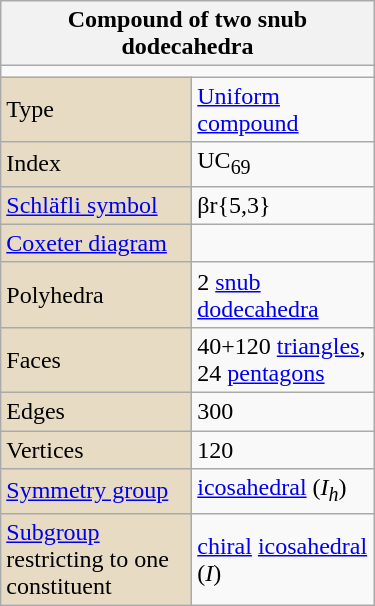<table class="wikitable" style="float:right; margin-left:8px; width:250px">
<tr>
<th bgcolor=#e7dcc3 colspan=2>Compound of two snub dodecahedra</th>
</tr>
<tr>
<td align=center colspan=2></td>
</tr>
<tr>
<td bgcolor=#e7dcc3>Type</td>
<td><a href='#'>Uniform compound</a></td>
</tr>
<tr>
<td bgcolor=#e7dcc3>Index</td>
<td>UC<sub>69</sub></td>
</tr>
<tr>
<td bgcolor=#e7dcc3><a href='#'>Schläfli symbol</a></td>
<td>βr{5,3}</td>
</tr>
<tr>
<td bgcolor=#e7dcc3><a href='#'>Coxeter diagram</a></td>
<td></td>
</tr>
<tr>
<td bgcolor=#e7dcc3>Polyhedra</td>
<td>2 <a href='#'>snub dodecahedra</a></td>
</tr>
<tr>
<td bgcolor=#e7dcc3>Faces</td>
<td>40+120 <a href='#'>triangles</a>, 24 <a href='#'>pentagons</a></td>
</tr>
<tr>
<td bgcolor=#e7dcc3>Edges</td>
<td>300</td>
</tr>
<tr>
<td bgcolor=#e7dcc3>Vertices</td>
<td>120</td>
</tr>
<tr>
<td bgcolor=#e7dcc3><a href='#'>Symmetry group</a></td>
<td><a href='#'>icosahedral</a> (<em>I<sub>h</sub></em>)</td>
</tr>
<tr>
<td bgcolor=#e7dcc3><a href='#'>Subgroup</a> restricting to one constituent</td>
<td><a href='#'>chiral</a> <a href='#'>icosahedral</a> (<em>I</em>)</td>
</tr>
</table>
